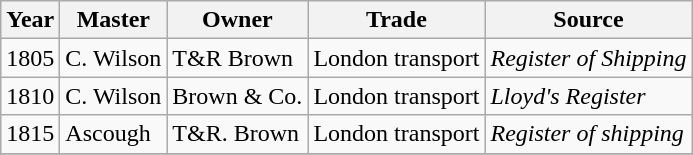<table class="sortable wikitable">
<tr>
<th>Year</th>
<th>Master</th>
<th>Owner</th>
<th>Trade</th>
<th>Source</th>
</tr>
<tr>
<td>1805</td>
<td>C. Wilson</td>
<td>T&R Brown</td>
<td>London transport</td>
<td><em>Register of Shipping</em></td>
</tr>
<tr>
<td>1810</td>
<td>C. Wilson</td>
<td>Brown & Co.</td>
<td>London transport</td>
<td><em>Lloyd's Register</em></td>
</tr>
<tr>
<td>1815</td>
<td>Ascough</td>
<td>T&R. Brown</td>
<td>London transport</td>
<td><em>Register of shipping</em></td>
</tr>
<tr>
</tr>
</table>
